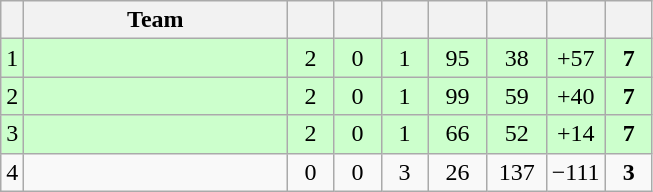<table class="wikitable" style="text-align:center;">
<tr>
<th style="width:1.5.em;"></th>
<th style="width:10.5em;">Team</th>
<th style="width:1.5em;"></th>
<th style="width:1.5em;"></th>
<th style="width:1.5em;"></th>
<th style="width:2.0em;"></th>
<th style="width:2.0em;"></th>
<th style="width:2.0em;"></th>
<th style="width:1.5em;"></th>
</tr>
<tr bgcolor=#cfc>
<td>1</td>
<td align="left"></td>
<td>2</td>
<td>0</td>
<td>1</td>
<td>95</td>
<td>38</td>
<td>+57</td>
<td><strong>7</strong></td>
</tr>
<tr bgcolor=#cfc>
<td>2</td>
<td align="left"></td>
<td>2</td>
<td>0</td>
<td>1</td>
<td>99</td>
<td>59</td>
<td>+40</td>
<td><strong>7</strong></td>
</tr>
<tr bgcolor=#cfc>
<td>3</td>
<td align="left"></td>
<td>2</td>
<td>0</td>
<td>1</td>
<td>66</td>
<td>52</td>
<td>+14</td>
<td><strong>7</strong></td>
</tr>
<tr>
<td>4</td>
<td align="left"></td>
<td>0</td>
<td>0</td>
<td>3</td>
<td>26</td>
<td>137</td>
<td>−111</td>
<td><strong>3</strong></td>
</tr>
</table>
